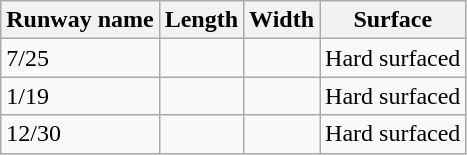<table class="wikitable">
<tr>
<th>Runway name</th>
<th>Length</th>
<th>Width</th>
<th>Surface</th>
</tr>
<tr>
<td>7/25</td>
<td></td>
<td></td>
<td>Hard surfaced</td>
</tr>
<tr>
<td>1/19</td>
<td></td>
<td></td>
<td>Hard surfaced</td>
</tr>
<tr>
<td>12/30</td>
<td></td>
<td></td>
<td>Hard surfaced</td>
</tr>
</table>
